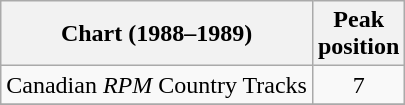<table class="wikitable sortable">
<tr>
<th align="left">Chart (1988–1989)</th>
<th align="center">Peak<br>position</th>
</tr>
<tr>
<td align="left">Canadian <em>RPM</em> Country Tracks</td>
<td align="center">7</td>
</tr>
<tr>
</tr>
</table>
